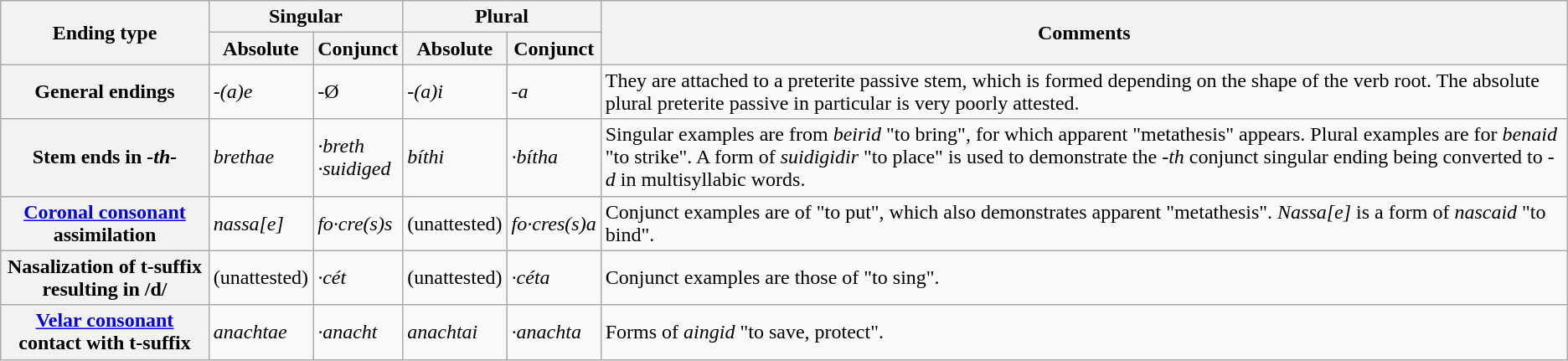<table class="wikitable">
<tr>
<th rowspan=2>Ending type</th>
<th colspan=2>Singular</th>
<th colspan=2>Plural</th>
<th rowspan=2>Comments</th>
</tr>
<tr>
<th>Absolute</th>
<th>Conjunct</th>
<th>Absolute</th>
<th>Conjunct</th>
</tr>
<tr>
<th>General endings</th>
<td><em>-(a)e</em></td>
<td>-Ø</td>
<td><em>-(a)i</em></td>
<td><em>-a</em></td>
<td>They are attached to a preterite passive stem, which is formed depending on the shape of the verb root. The absolute plural preterite passive in particular is very poorly attested.</td>
</tr>
<tr>
<th>Stem ends in <em>-th-</em></th>
<td><em>brethae</em></td>
<td><em>·breth</em> <br> <em>·suidiged</em></td>
<td><em>bíthi</em></td>
<td><em>·bítha</em></td>
<td>Singular examples are from <em>beirid</em> "to bring", for which apparent "metathesis" appears. Plural examples are for <em>benaid</em> "to strike". A form of <em>suidigidir</em> "to place" is used to demonstrate the <em>-th</em> conjunct singular ending being converted to <em>-d</em> in multisyllabic words.</td>
</tr>
<tr>
<th><a href='#'>Coronal consonant</a> assimilation</th>
<td><em>nassa[e]</em></td>
<td><em>fo·cre(s)s</em></td>
<td>(unattested)</td>
<td><em>fo·cres(s)a</em></td>
<td>Conjunct examples are of  "to put", which also demonstrates apparent "metathesis". <em>Nassa[e]</em> is a form of <em>nascaid</em> "to bind".</td>
</tr>
<tr>
<th>Nasalization of t-suffix resulting in /d/</th>
<td>(unattested)</td>
<td><em>·cét</em></td>
<td>(unattested)</td>
<td><em>·céta</em></td>
<td>Conjunct examples are those of  "to sing".</td>
</tr>
<tr>
<th><a href='#'>Velar consonant</a> contact with t-suffix</th>
<td><em>anachtae</em></td>
<td><em>·anacht</em></td>
<td><em>anachtai</em></td>
<td><em>·anachta</em></td>
<td>Forms of <em>aingid</em> "to save, protect".</td>
</tr>
</table>
